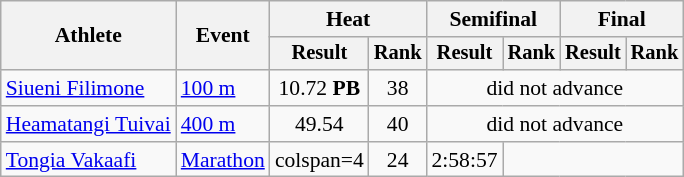<table class="wikitable" style="font-size:90%">
<tr>
<th rowspan=2>Athlete</th>
<th rowspan=2>Event</th>
<th colspan=2>Heat</th>
<th colspan=2>Semifinal</th>
<th colspan=2>Final</th>
</tr>
<tr style="font-size:95%">
<th>Result</th>
<th>Rank</th>
<th>Result</th>
<th>Rank</th>
<th>Result</th>
<th>Rank</th>
</tr>
<tr align=center>
<td align=left><a href='#'>Siueni Filimone</a></td>
<td align=left><a href='#'>100 m</a></td>
<td>10.72 <strong>PB</strong></td>
<td>38</td>
<td colspan=4>did not advance</td>
</tr>
<tr align=center>
<td align=left><a href='#'>Heamatangi Tuivai</a></td>
<td align=left><a href='#'>400 m</a></td>
<td>49.54</td>
<td>40</td>
<td colspan=4>did not advance</td>
</tr>
<tr align=center>
<td align=left><a href='#'>Tongia Vakaafi</a></td>
<td align=left><a href='#'>Marathon</a></td>
<td>colspan=4 </td>
<td>24</td>
<td>2:58:57</td>
</tr>
</table>
